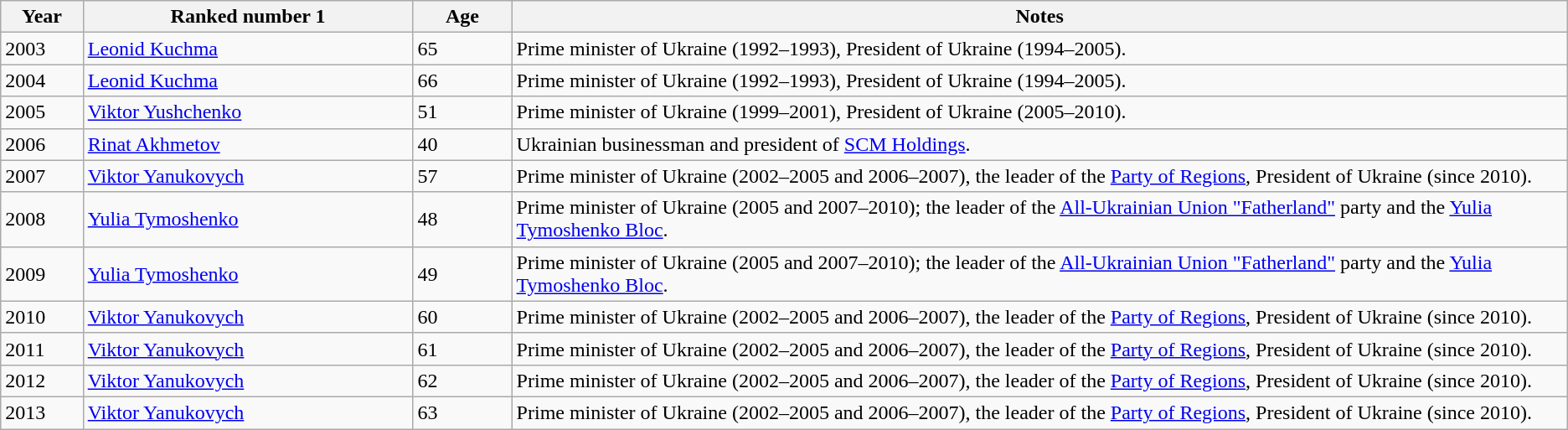<table class="wikitable">
<tr>
<th width="5%">Year</th>
<th width="20%">Ranked number 1</th>
<th width="6%">Age</th>
<th width="64%">Notes</th>
</tr>
<tr>
<td>2003</td>
<td><a href='#'>Leonid Kuchma</a></td>
<td>65</td>
<td>Prime minister of Ukraine (1992–1993), President of Ukraine (1994–2005).</td>
</tr>
<tr>
<td>2004</td>
<td><a href='#'>Leonid Kuchma</a></td>
<td>66</td>
<td>Prime minister of Ukraine (1992–1993), President of Ukraine (1994–2005).</td>
</tr>
<tr>
<td>2005</td>
<td><a href='#'>Viktor Yushchenko</a></td>
<td>51</td>
<td>Prime minister of Ukraine (1999–2001), President of Ukraine (2005–2010).</td>
</tr>
<tr>
<td>2006</td>
<td><a href='#'>Rinat Akhmetov</a></td>
<td>40</td>
<td>Ukrainian businessman and president of <a href='#'>SCM Holdings</a>.</td>
</tr>
<tr>
<td>2007</td>
<td><a href='#'>Viktor Yanukovych</a></td>
<td>57</td>
<td>Prime minister of Ukraine (2002–2005 and 2006–2007), the leader of the <a href='#'>Party of Regions</a>, President of Ukraine (since 2010).</td>
</tr>
<tr>
<td>2008</td>
<td><a href='#'>Yulia Tymoshenko</a></td>
<td>48</td>
<td>Prime minister of Ukraine (2005 and 2007–2010); the leader of the <a href='#'>All-Ukrainian Union "Fatherland"</a> party and the <a href='#'>Yulia Tymoshenko Bloc</a>.</td>
</tr>
<tr>
<td>2009</td>
<td><a href='#'>Yulia Tymoshenko</a></td>
<td>49</td>
<td>Prime minister of Ukraine (2005 and 2007–2010); the leader of the <a href='#'>All-Ukrainian Union "Fatherland"</a> party and the <a href='#'>Yulia Tymoshenko Bloc</a>.</td>
</tr>
<tr>
<td>2010</td>
<td><a href='#'>Viktor Yanukovych</a></td>
<td>60</td>
<td>Prime minister of Ukraine (2002–2005 and 2006–2007), the leader of the <a href='#'>Party of Regions</a>, President of Ukraine (since 2010).</td>
</tr>
<tr>
<td>2011</td>
<td><a href='#'>Viktor Yanukovych</a></td>
<td>61</td>
<td>Prime minister of Ukraine (2002–2005 and 2006–2007), the leader of the <a href='#'>Party of Regions</a>, President of Ukraine (since 2010).</td>
</tr>
<tr>
<td>2012</td>
<td><a href='#'>Viktor Yanukovych</a></td>
<td>62</td>
<td>Prime minister of Ukraine (2002–2005 and 2006–2007), the leader of the <a href='#'>Party of Regions</a>, President of Ukraine (since 2010).</td>
</tr>
<tr>
<td>2013</td>
<td><a href='#'>Viktor Yanukovych</a></td>
<td>63</td>
<td>Prime minister of Ukraine (2002–2005 and 2006–2007), the leader of the <a href='#'>Party of Regions</a>, President of Ukraine (since 2010).</td>
</tr>
</table>
